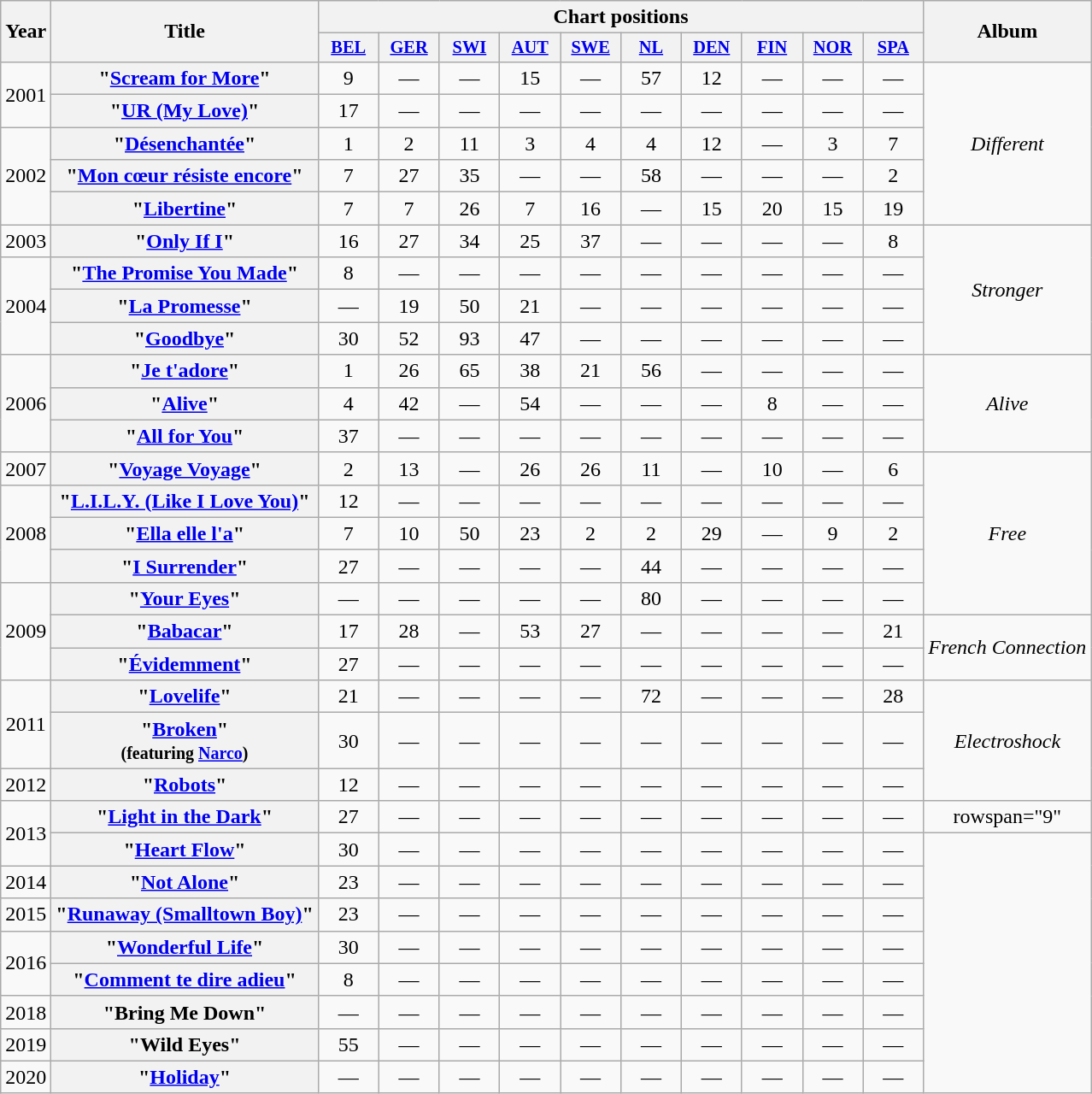<table class="wikitable plainrowheaders" style="text-align:center;" border="1">
<tr>
<th scope="col" rowspan="2">Year</th>
<th scope="col" rowspan="2">Title</th>
<th scope="col" colspan="10">Chart positions</th>
<th scope="col" rowspan="2">Album</th>
</tr>
<tr>
<th scope="col" style="width:3em;font-size:85%;"><a href='#'>BEL</a><br></th>
<th scope="col" style="width:3em;font-size:85%;"><a href='#'>GER</a><br></th>
<th scope="col" style="width:3em;font-size:85%;"><a href='#'>SWI</a><br></th>
<th scope="col" style="width:3em;font-size:85%;"><a href='#'>AUT</a><br></th>
<th scope="col" style="width:3em;font-size:85%;"><a href='#'>SWE</a><br></th>
<th scope="col" style="width:3em;font-size:85%;"><a href='#'>NL</a><br></th>
<th scope="col" style="width:3em;font-size:85%;"><a href='#'>DEN</a><br></th>
<th scope="col" style="width:3em;font-size:85%;"><a href='#'>FIN</a><br></th>
<th scope="col" style="width:3em;font-size:85%;"><a href='#'>NOR</a><br></th>
<th scope="col" style="width:3em;font-size:85%;"><a href='#'>SPA</a><br></th>
</tr>
<tr>
<td rowspan="2">2001</td>
<th scope="row">"<a href='#'>Scream for More</a>"</th>
<td>9</td>
<td>—</td>
<td>—</td>
<td>15</td>
<td>—</td>
<td>57</td>
<td>12</td>
<td>—</td>
<td>—</td>
<td>—</td>
<td rowspan="5"><em>Different</em></td>
</tr>
<tr>
<th scope="row">"<a href='#'>UR (My Love)</a>"</th>
<td>17</td>
<td>—</td>
<td>—</td>
<td>—</td>
<td>—</td>
<td>—</td>
<td>—</td>
<td>—</td>
<td>—</td>
<td>—</td>
</tr>
<tr>
<td rowspan="3">2002</td>
<th scope="row">"<a href='#'>Désenchantée</a>"</th>
<td>1</td>
<td>2</td>
<td>11</td>
<td>3</td>
<td>4</td>
<td>4</td>
<td>12</td>
<td>—</td>
<td>3</td>
<td>7</td>
</tr>
<tr>
<th scope="row">"<a href='#'>Mon cœur résiste encore</a>"</th>
<td>7</td>
<td>27</td>
<td>35</td>
<td>—</td>
<td>—</td>
<td>58</td>
<td>—</td>
<td>—</td>
<td>—</td>
<td>2</td>
</tr>
<tr>
<th scope="row">"<a href='#'>Libertine</a>"</th>
<td>7</td>
<td>7</td>
<td>26</td>
<td>7</td>
<td>16</td>
<td>—</td>
<td>15</td>
<td>20</td>
<td>15</td>
<td>19</td>
</tr>
<tr>
<td>2003</td>
<th scope="row">"<a href='#'>Only If I</a>"</th>
<td>16</td>
<td>27</td>
<td>34</td>
<td>25</td>
<td>37</td>
<td>—</td>
<td>—</td>
<td>—</td>
<td>—</td>
<td>8</td>
<td rowspan="4"><em>Stronger</em></td>
</tr>
<tr>
<td rowspan="3">2004</td>
<th scope="row">"<a href='#'>The Promise You Made</a>"</th>
<td>8</td>
<td>—</td>
<td>—</td>
<td>—</td>
<td>—</td>
<td>—</td>
<td>—</td>
<td>—</td>
<td>—</td>
<td>—</td>
</tr>
<tr>
<th scope="row">"<a href='#'>La Promesse</a>"</th>
<td>—</td>
<td>19</td>
<td>50</td>
<td>21</td>
<td>—</td>
<td>—</td>
<td>—</td>
<td>—</td>
<td>—</td>
<td>—</td>
</tr>
<tr>
<th scope="row">"<a href='#'>Goodbye</a>"</th>
<td>30</td>
<td>52</td>
<td>93</td>
<td>47</td>
<td>—</td>
<td>—</td>
<td>—</td>
<td>—</td>
<td>—</td>
<td>—</td>
</tr>
<tr>
<td rowspan="3">2006</td>
<th scope="row">"<a href='#'>Je t'adore</a>"</th>
<td>1</td>
<td>26</td>
<td>65</td>
<td>38</td>
<td>21</td>
<td>56</td>
<td>—</td>
<td>—</td>
<td>—</td>
<td>—</td>
<td rowspan="3"><em>Alive</em></td>
</tr>
<tr>
<th scope="row">"<a href='#'>Alive</a>"</th>
<td>4</td>
<td>42</td>
<td>—</td>
<td>54</td>
<td>—</td>
<td>—</td>
<td>—</td>
<td>8</td>
<td>—</td>
<td>—</td>
</tr>
<tr>
<th scope="row">"<a href='#'>All for You</a>"</th>
<td>37</td>
<td>—</td>
<td>—</td>
<td>—</td>
<td>—</td>
<td>—</td>
<td>—</td>
<td>—</td>
<td>—</td>
<td>—</td>
</tr>
<tr>
<td>2007</td>
<th scope="row">"<a href='#'>Voyage Voyage</a>"</th>
<td>2</td>
<td>13</td>
<td>—</td>
<td>26</td>
<td>26</td>
<td>11</td>
<td>—</td>
<td>10</td>
<td>—</td>
<td>6</td>
<td rowspan="5"><em>Free</em></td>
</tr>
<tr>
<td rowspan="3">2008</td>
<th scope="row">"<a href='#'>L.I.L.Y. (Like I Love You)</a>"</th>
<td>12</td>
<td>—</td>
<td>—</td>
<td>—</td>
<td>—</td>
<td>—</td>
<td>—</td>
<td>—</td>
<td>—</td>
<td>—</td>
</tr>
<tr>
<th scope="row">"<a href='#'>Ella elle l'a</a>"</th>
<td>7</td>
<td>10</td>
<td>50</td>
<td>23</td>
<td>2</td>
<td>2</td>
<td>29</td>
<td>—</td>
<td>9</td>
<td>2</td>
</tr>
<tr>
<th scope="row">"<a href='#'>I Surrender</a>"</th>
<td>27</td>
<td>—</td>
<td>—</td>
<td>—</td>
<td>—</td>
<td>44</td>
<td>—</td>
<td>—</td>
<td>—</td>
<td>—</td>
</tr>
<tr>
<td rowspan="3">2009</td>
<th scope="row">"<a href='#'>Your Eyes</a>"</th>
<td>—</td>
<td>—</td>
<td>—</td>
<td>—</td>
<td>—</td>
<td>80</td>
<td>—</td>
<td>—</td>
<td>—</td>
<td>—</td>
</tr>
<tr>
<th scope="row">"<a href='#'>Babacar</a>"</th>
<td>17</td>
<td>28</td>
<td>—</td>
<td>53</td>
<td>27</td>
<td>—</td>
<td>—</td>
<td>—</td>
<td>—</td>
<td>21</td>
<td rowspan="2"><em>French Connection</em></td>
</tr>
<tr>
<th scope="row">"<a href='#'>Évidemment</a>"</th>
<td>27</td>
<td>—</td>
<td>—</td>
<td>—</td>
<td>—</td>
<td>—</td>
<td>—</td>
<td>—</td>
<td>—</td>
<td>—</td>
</tr>
<tr>
<td rowspan="2">2011</td>
<th scope="row">"<a href='#'>Lovelife</a>"</th>
<td>21</td>
<td>—</td>
<td>—</td>
<td>—</td>
<td>—</td>
<td>72</td>
<td>—</td>
<td>—</td>
<td>—</td>
<td>28</td>
<td rowspan="3"><em>Electroshock</em></td>
</tr>
<tr>
<th scope="row">"<a href='#'>Broken</a>"<br><small>(featuring <a href='#'>Narco</a>)</small></th>
<td>30</td>
<td>—</td>
<td>—</td>
<td>—</td>
<td>—</td>
<td>—</td>
<td>—</td>
<td>—</td>
<td>—</td>
<td>—</td>
</tr>
<tr>
<td>2012</td>
<th scope="row">"<a href='#'>Robots</a>"</th>
<td>12</td>
<td>—</td>
<td>—</td>
<td>—</td>
<td>—</td>
<td>—</td>
<td>—</td>
<td>—</td>
<td>—</td>
<td>—</td>
</tr>
<tr>
<td rowspan="2">2013</td>
<th scope="row">"<a href='#'>Light in the Dark</a>"</th>
<td>27</td>
<td>—</td>
<td>—</td>
<td>—</td>
<td>—</td>
<td>—</td>
<td>—</td>
<td>—</td>
<td>—</td>
<td>—</td>
<td>rowspan="9" </td>
</tr>
<tr>
<th scope="row">"<a href='#'>Heart Flow</a>"</th>
<td>30</td>
<td>—</td>
<td>—</td>
<td>—</td>
<td>—</td>
<td>—</td>
<td>—</td>
<td>—</td>
<td>—</td>
<td>—</td>
</tr>
<tr>
<td>2014</td>
<th scope="row">"<a href='#'>Not Alone</a>"</th>
<td>23</td>
<td>—</td>
<td>—</td>
<td>—</td>
<td>—</td>
<td>—</td>
<td>—</td>
<td>—</td>
<td>—</td>
<td>—</td>
</tr>
<tr>
<td>2015</td>
<th scope="row">"<a href='#'>Runaway (Smalltown Boy)</a>"</th>
<td>23</td>
<td>—</td>
<td>—</td>
<td>—</td>
<td>—</td>
<td>—</td>
<td>—</td>
<td>—</td>
<td>—</td>
<td>—</td>
</tr>
<tr>
<td rowspan="2">2016</td>
<th scope="row">"<a href='#'>Wonderful Life</a>"</th>
<td>30</td>
<td>—</td>
<td>—</td>
<td>—</td>
<td>—</td>
<td>—</td>
<td>—</td>
<td>—</td>
<td>—</td>
<td>—</td>
</tr>
<tr>
<th scope="row">"<a href='#'>Comment te dire adieu</a>"</th>
<td>8</td>
<td>—</td>
<td>—</td>
<td>—</td>
<td>—</td>
<td>—</td>
<td>—</td>
<td>—</td>
<td>—</td>
<td>—</td>
</tr>
<tr>
<td>2018</td>
<th scope="row">"Bring Me Down"</th>
<td>—</td>
<td>—</td>
<td>—</td>
<td>—</td>
<td>—</td>
<td>—</td>
<td>—</td>
<td>—</td>
<td>—</td>
<td>—</td>
</tr>
<tr>
<td>2019</td>
<th scope="row">"Wild Eyes"</th>
<td>55</td>
<td>—</td>
<td>—</td>
<td>—</td>
<td>—</td>
<td>—</td>
<td>—</td>
<td>—</td>
<td>—</td>
<td>—</td>
</tr>
<tr>
<td>2020</td>
<th scope="row">"<a href='#'>Holiday</a>"</th>
<td>—</td>
<td>—</td>
<td>—</td>
<td>—</td>
<td>—</td>
<td>—</td>
<td>—</td>
<td>—</td>
<td>—</td>
<td>—</td>
</tr>
</table>
